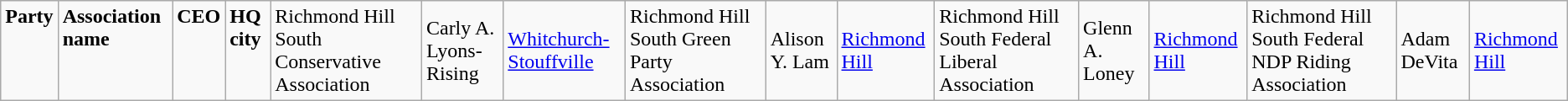<table class="wikitable">
<tr>
<td colspan="2" rowspan="1" align="left" valign="top"><strong>Party</strong></td>
<td valign="top"><strong>Association name</strong></td>
<td valign="top"><strong>CEO</strong></td>
<td valign="top"><strong>HQ city</strong><br></td>
<td>Richmond Hill South Conservative Association</td>
<td>Carly A. Lyons-Rising</td>
<td><a href='#'>Whitchurch-Stouffville</a><br></td>
<td>Richmond Hill South Green Party Association</td>
<td>Alison Y. Lam</td>
<td><a href='#'>Richmond Hill</a><br></td>
<td>Richmond Hill South Federal Liberal Association</td>
<td>Glenn A. Loney</td>
<td><a href='#'>Richmond Hill</a><br></td>
<td>Richmond Hill South Federal NDP Riding Association</td>
<td>Adam DeVita</td>
<td><a href='#'>Richmond Hill</a></td>
</tr>
</table>
